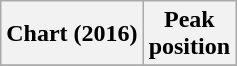<table class="wikitable plainrowheaders">
<tr>
<th scope="col">Chart (2016)</th>
<th scope="col">Peak<br>position</th>
</tr>
<tr>
</tr>
</table>
